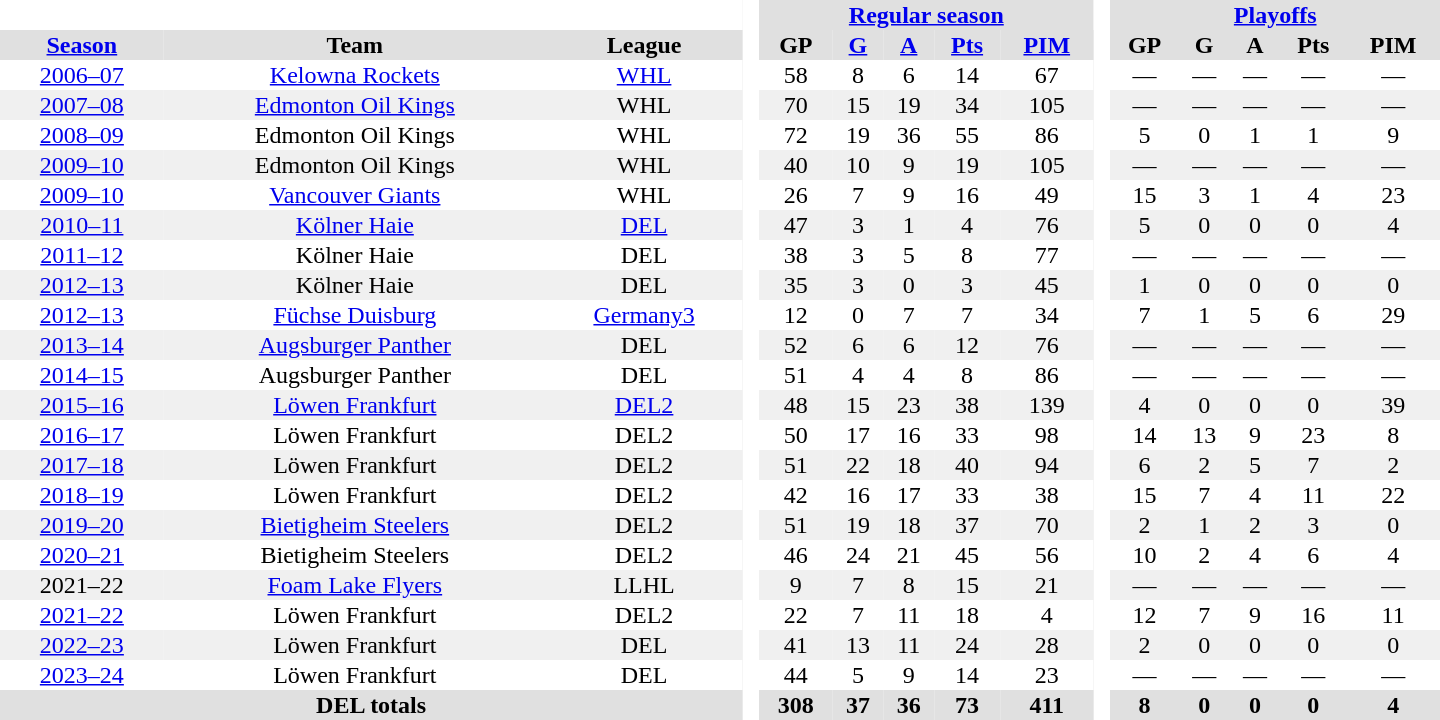<table border="0" cellpadding="1" cellspacing="0" style="text-align:center; width:60em">
<tr bgcolor="#e0e0e0">
<th colspan="3" bgcolor="#ffffff"> </th>
<th rowspan="99" bgcolor="#ffffff"> </th>
<th colspan="5"><a href='#'>Regular season</a></th>
<th rowspan="99" bgcolor="#ffffff"> </th>
<th colspan="5"><a href='#'>Playoffs</a></th>
</tr>
<tr bgcolor="#e0e0e0">
<th><a href='#'>Season</a></th>
<th>Team</th>
<th>League</th>
<th>GP</th>
<th><a href='#'>G</a></th>
<th><a href='#'>A</a></th>
<th><a href='#'>Pts</a></th>
<th><a href='#'>PIM</a></th>
<th>GP</th>
<th>G</th>
<th>A</th>
<th>Pts</th>
<th>PIM</th>
</tr>
<tr>
<td><a href='#'>2006–07</a></td>
<td><a href='#'>Kelowna Rockets</a></td>
<td><a href='#'>WHL</a></td>
<td>58</td>
<td>8</td>
<td>6</td>
<td>14</td>
<td>67</td>
<td>—</td>
<td>—</td>
<td>—</td>
<td>—</td>
<td>—</td>
</tr>
<tr bgcolor="#f0f0f0">
<td><a href='#'>2007–08</a></td>
<td><a href='#'>Edmonton Oil Kings</a></td>
<td>WHL</td>
<td>70</td>
<td>15</td>
<td>19</td>
<td>34</td>
<td>105</td>
<td>—</td>
<td>—</td>
<td>—</td>
<td>—</td>
<td>—</td>
</tr>
<tr>
<td><a href='#'>2008–09</a></td>
<td>Edmonton Oil Kings</td>
<td>WHL</td>
<td>72</td>
<td>19</td>
<td>36</td>
<td>55</td>
<td>86</td>
<td>5</td>
<td>0</td>
<td>1</td>
<td>1</td>
<td>9</td>
</tr>
<tr bgcolor="#f0f0f0">
<td><a href='#'>2009–10</a></td>
<td>Edmonton Oil Kings</td>
<td>WHL</td>
<td>40</td>
<td>10</td>
<td>9</td>
<td>19</td>
<td>105</td>
<td>—</td>
<td>—</td>
<td>—</td>
<td>—</td>
<td>—</td>
</tr>
<tr>
<td><a href='#'>2009–10</a></td>
<td><a href='#'>Vancouver Giants</a></td>
<td>WHL</td>
<td>26</td>
<td>7</td>
<td>9</td>
<td>16</td>
<td>49</td>
<td>15</td>
<td>3</td>
<td>1</td>
<td>4</td>
<td>23</td>
</tr>
<tr bgcolor="#f0f0f0">
<td><a href='#'>2010–11</a></td>
<td><a href='#'>Kölner Haie</a></td>
<td><a href='#'>DEL</a></td>
<td>47</td>
<td>3</td>
<td>1</td>
<td>4</td>
<td>76</td>
<td>5</td>
<td>0</td>
<td>0</td>
<td>0</td>
<td>4</td>
</tr>
<tr>
<td><a href='#'>2011–12</a></td>
<td>Kölner Haie</td>
<td>DEL</td>
<td>38</td>
<td>3</td>
<td>5</td>
<td>8</td>
<td>77</td>
<td>—</td>
<td>—</td>
<td>—</td>
<td>—</td>
<td>—</td>
</tr>
<tr bgcolor="#f0f0f0">
<td><a href='#'>2012–13</a></td>
<td>Kölner Haie</td>
<td>DEL</td>
<td>35</td>
<td>3</td>
<td>0</td>
<td>3</td>
<td>45</td>
<td>1</td>
<td>0</td>
<td>0</td>
<td>0</td>
<td>0</td>
</tr>
<tr>
<td><a href='#'>2012–13</a></td>
<td><a href='#'>Füchse Duisburg</a></td>
<td><a href='#'>Germany3</a></td>
<td>12</td>
<td>0</td>
<td>7</td>
<td>7</td>
<td>34</td>
<td>7</td>
<td>1</td>
<td>5</td>
<td>6</td>
<td>29</td>
</tr>
<tr bgcolor="#f0f0f0">
<td><a href='#'>2013–14</a></td>
<td><a href='#'>Augsburger Panther</a></td>
<td>DEL</td>
<td>52</td>
<td>6</td>
<td>6</td>
<td>12</td>
<td>76</td>
<td>—</td>
<td>—</td>
<td>—</td>
<td>—</td>
<td>—</td>
</tr>
<tr>
<td><a href='#'>2014–15</a></td>
<td>Augsburger Panther</td>
<td>DEL</td>
<td>51</td>
<td>4</td>
<td>4</td>
<td>8</td>
<td>86</td>
<td>—</td>
<td>—</td>
<td>—</td>
<td>—</td>
<td>—</td>
</tr>
<tr bgcolor="#f0f0f0">
<td><a href='#'>2015–16</a></td>
<td><a href='#'>Löwen Frankfurt</a></td>
<td><a href='#'>DEL2</a></td>
<td>48</td>
<td>15</td>
<td>23</td>
<td>38</td>
<td>139</td>
<td>4</td>
<td>0</td>
<td>0</td>
<td>0</td>
<td>39</td>
</tr>
<tr>
<td><a href='#'>2016–17</a></td>
<td>Löwen Frankfurt</td>
<td>DEL2</td>
<td>50</td>
<td>17</td>
<td>16</td>
<td>33</td>
<td>98</td>
<td>14</td>
<td>13</td>
<td>9</td>
<td>23</td>
<td>8</td>
</tr>
<tr bgcolor="#f0f0f0">
<td><a href='#'>2017–18</a></td>
<td>Löwen Frankfurt</td>
<td>DEL2</td>
<td>51</td>
<td>22</td>
<td>18</td>
<td>40</td>
<td>94</td>
<td>6</td>
<td>2</td>
<td>5</td>
<td>7</td>
<td>2</td>
</tr>
<tr>
<td><a href='#'>2018–19</a></td>
<td>Löwen Frankfurt</td>
<td>DEL2</td>
<td>42</td>
<td>16</td>
<td>17</td>
<td>33</td>
<td>38</td>
<td>15</td>
<td>7</td>
<td>4</td>
<td>11</td>
<td>22</td>
</tr>
<tr bgcolor="#f0f0f0">
<td><a href='#'>2019–20</a></td>
<td><a href='#'>Bietigheim Steelers</a></td>
<td>DEL2</td>
<td>51</td>
<td>19</td>
<td>18</td>
<td>37</td>
<td>70</td>
<td>2</td>
<td>1</td>
<td>2</td>
<td>3</td>
<td>0</td>
</tr>
<tr>
<td><a href='#'>2020–21</a></td>
<td>Bietigheim Steelers</td>
<td>DEL2</td>
<td>46</td>
<td>24</td>
<td>21</td>
<td>45</td>
<td>56</td>
<td>10</td>
<td>2</td>
<td>4</td>
<td>6</td>
<td>4</td>
</tr>
<tr bgcolor="#f0f0f0">
<td>2021–22</td>
<td><a href='#'>Foam Lake Flyers</a></td>
<td>LLHL</td>
<td>9</td>
<td>7</td>
<td>8</td>
<td>15</td>
<td>21</td>
<td>—</td>
<td>—</td>
<td>—</td>
<td>—</td>
<td>—</td>
</tr>
<tr>
<td><a href='#'>2021–22</a></td>
<td>Löwen Frankfurt</td>
<td>DEL2</td>
<td>22</td>
<td>7</td>
<td>11</td>
<td>18</td>
<td>4</td>
<td>12</td>
<td>7</td>
<td>9</td>
<td>16</td>
<td>11</td>
</tr>
<tr bgcolor="#f0f0f0">
<td><a href='#'>2022–23</a></td>
<td>Löwen Frankfurt</td>
<td>DEL</td>
<td>41</td>
<td>13</td>
<td>11</td>
<td>24</td>
<td>28</td>
<td>2</td>
<td>0</td>
<td>0</td>
<td>0</td>
<td>0</td>
</tr>
<tr>
<td><a href='#'>2023–24</a></td>
<td>Löwen Frankfurt</td>
<td>DEL</td>
<td>44</td>
<td>5</td>
<td>9</td>
<td>14</td>
<td>23</td>
<td>—</td>
<td>—</td>
<td>—</td>
<td>—</td>
<td>—</td>
</tr>
<tr ALIGN="center" bgcolor="#e0e0e0">
<th colspan="3">DEL totals</th>
<th ALIGN="center">308</th>
<th ALIGN="center">37</th>
<th ALIGN="center">36</th>
<th ALIGN="center">73</th>
<th ALIGN="center">411</th>
<th ALIGN="center">8</th>
<th ALIGN="center">0</th>
<th ALIGN="center">0</th>
<th ALIGN="center">0</th>
<th ALIGN="center">4</th>
</tr>
</table>
